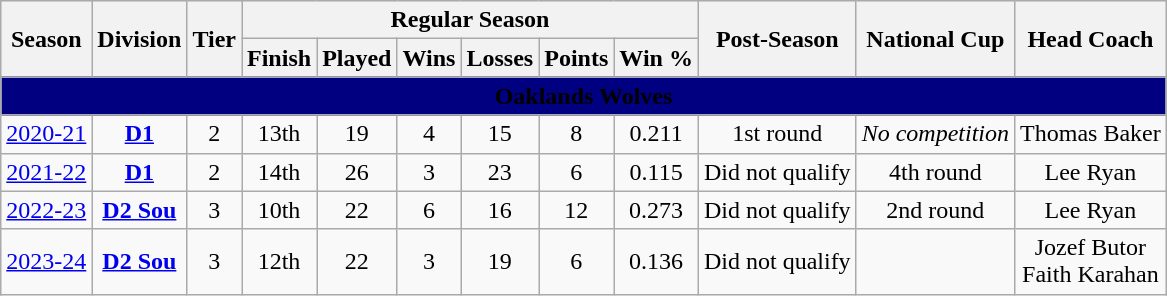<table class="wikitable" style="font-size:100%;">
<tr bgcolor="#efefef">
<th rowspan="2">Season</th>
<th rowspan="2">Division</th>
<th rowspan="2">Tier</th>
<th colspan="6">Regular Season</th>
<th rowspan="2">Post-Season</th>
<th rowspan="2">National Cup</th>
<th rowspan="2">Head Coach</th>
</tr>
<tr>
<th>Finish</th>
<th>Played</th>
<th>Wins</th>
<th>Losses</th>
<th>Points</th>
<th>Win %</th>
</tr>
<tr>
<td colspan="13" align=center bgcolor="navy"><span><strong>Oaklands Wolves</strong></span></td>
</tr>
<tr>
<td style="text-align:center;"><a href='#'>2020-21</a></td>
<td style="text-align:center;"><strong><a href='#'>D1</a></strong></td>
<td style="text-align:center;">2</td>
<td style="text-align:center;">13th</td>
<td style="text-align:center;">19</td>
<td style="text-align:center;">4</td>
<td style="text-align:center;">15</td>
<td style="text-align:center;">8</td>
<td style="text-align:center;">0.211</td>
<td style="text-align:center;">1st round</td>
<td style="text-align:center;"><em>No competition</em></td>
<td style="text-align:center;">Thomas Baker</td>
</tr>
<tr>
<td style="text-align:center;"><a href='#'>2021-22</a></td>
<td style="text-align:center;"><strong><a href='#'>D1</a></strong></td>
<td style="text-align:center;">2</td>
<td style="text-align:center;">14th</td>
<td style="text-align:center;">26</td>
<td style="text-align:center;">3</td>
<td style="text-align:center;">23</td>
<td style="text-align:center;">6</td>
<td style="text-align:center;">0.115</td>
<td style="text-align:center;">Did not qualify</td>
<td style="text-align:center;">4th round</td>
<td style="text-align:center;">Lee Ryan</td>
</tr>
<tr>
<td style="text-align:center;"><a href='#'>2022-23</a></td>
<td style="text-align:center;"><strong><a href='#'>D2 Sou</a></strong></td>
<td style="text-align:center;">3</td>
<td style="text-align:center;">10th</td>
<td style="text-align:center;">22</td>
<td style="text-align:center;">6</td>
<td style="text-align:center;">16</td>
<td style="text-align:center;">12</td>
<td style="text-align:center;">0.273</td>
<td style="text-align:center;">Did not qualify</td>
<td style="text-align:center;">2nd round</td>
<td style="text-align:center;">Lee Ryan</td>
</tr>
<tr>
<td style="text-align:center;"><a href='#'>2023-24</a></td>
<td style="text-align:center;"><strong><a href='#'>D2 Sou</a></strong></td>
<td style="text-align:center;">3</td>
<td style="text-align:center;">12th</td>
<td style="text-align:center;">22</td>
<td style="text-align:center;">3</td>
<td style="text-align:center;">19</td>
<td style="text-align:center;">6</td>
<td style="text-align:center;">0.136</td>
<td style="text-align:center;">Did not qualify</td>
<td style="text-align:center;"></td>
<td style="text-align:center;">Jozef Butor<br>Faith Karahan</td>
</tr>
</table>
